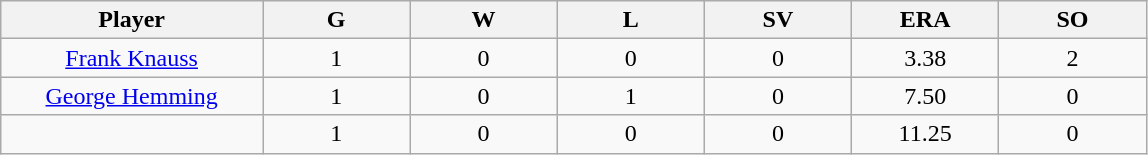<table class="wikitable sortable">
<tr>
<th bgcolor="#DDDDFF" width="16%">Player</th>
<th bgcolor="#DDDDFF" width="9%">G</th>
<th bgcolor="#DDDDFF" width="9%">W</th>
<th bgcolor="#DDDDFF" width="9%">L</th>
<th bgcolor="#DDDDFF" width="9%">SV</th>
<th bgcolor="#DDDDFF" width="9%">ERA</th>
<th bgcolor="#DDDDFF" width="9%">SO</th>
</tr>
<tr align="center">
<td><a href='#'>Frank Knauss</a></td>
<td>1</td>
<td>0</td>
<td>0</td>
<td>0</td>
<td>3.38</td>
<td>2</td>
</tr>
<tr align=center>
<td><a href='#'>George Hemming</a></td>
<td>1</td>
<td>0</td>
<td>1</td>
<td>0</td>
<td>7.50</td>
<td>0</td>
</tr>
<tr align=center>
<td></td>
<td>1</td>
<td>0</td>
<td>0</td>
<td>0</td>
<td>11.25</td>
<td>0</td>
</tr>
</table>
